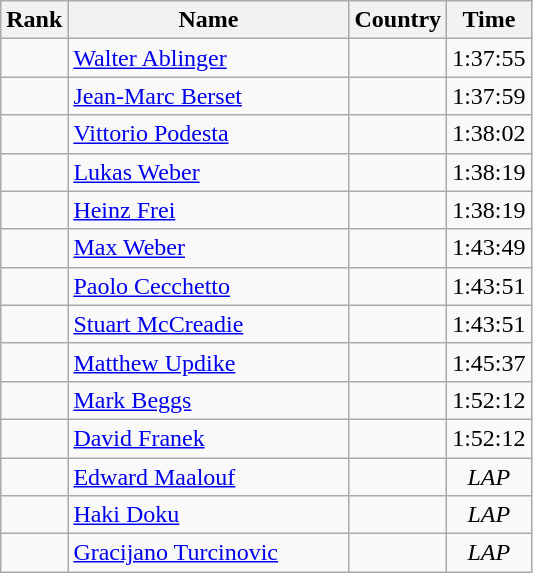<table class="wikitable sortable">
<tr>
<th width=20>Rank</th>
<th width=180>Name</th>
<th>Country</th>
<th>Time</th>
</tr>
<tr>
<td align="center"></td>
<td><a href='#'>Walter Ablinger</a></td>
<td></td>
<td align="center">1:37:55</td>
</tr>
<tr>
<td align="center"></td>
<td><a href='#'>Jean-Marc Berset</a></td>
<td></td>
<td align="center">1:37:59</td>
</tr>
<tr>
<td align="center"></td>
<td><a href='#'>Vittorio Podesta</a></td>
<td></td>
<td align="center">1:38:02</td>
</tr>
<tr>
<td align="center"></td>
<td><a href='#'>Lukas Weber</a></td>
<td></td>
<td align="center">1:38:19</td>
</tr>
<tr>
<td align="center"></td>
<td><a href='#'>Heinz Frei</a></td>
<td></td>
<td align="center">1:38:19</td>
</tr>
<tr>
<td align="center"></td>
<td><a href='#'>Max Weber</a></td>
<td></td>
<td align="center">1:43:49</td>
</tr>
<tr>
<td align="center"></td>
<td><a href='#'>Paolo Cecchetto</a></td>
<td></td>
<td align="center">1:43:51</td>
</tr>
<tr>
<td align="center"></td>
<td><a href='#'>Stuart McCreadie</a></td>
<td></td>
<td align="center">1:43:51</td>
</tr>
<tr>
<td align="center"></td>
<td><a href='#'>Matthew Updike</a></td>
<td></td>
<td align="center">1:45:37</td>
</tr>
<tr>
<td align="center"></td>
<td><a href='#'>Mark Beggs</a></td>
<td></td>
<td align="center">1:52:12</td>
</tr>
<tr>
<td align="center"></td>
<td><a href='#'>David Franek</a></td>
<td></td>
<td align="center">1:52:12</td>
</tr>
<tr>
<td align="center"></td>
<td><a href='#'>Edward Maalouf</a></td>
<td></td>
<td align="center"><em>LAP </em></td>
</tr>
<tr>
<td align="center"></td>
<td><a href='#'>Haki Doku</a></td>
<td></td>
<td align="center"><em>LAP </em></td>
</tr>
<tr>
<td align="center"></td>
<td><a href='#'>Gracijano Turcinovic</a></td>
<td></td>
<td align="center"><em>LAP </em></td>
</tr>
</table>
